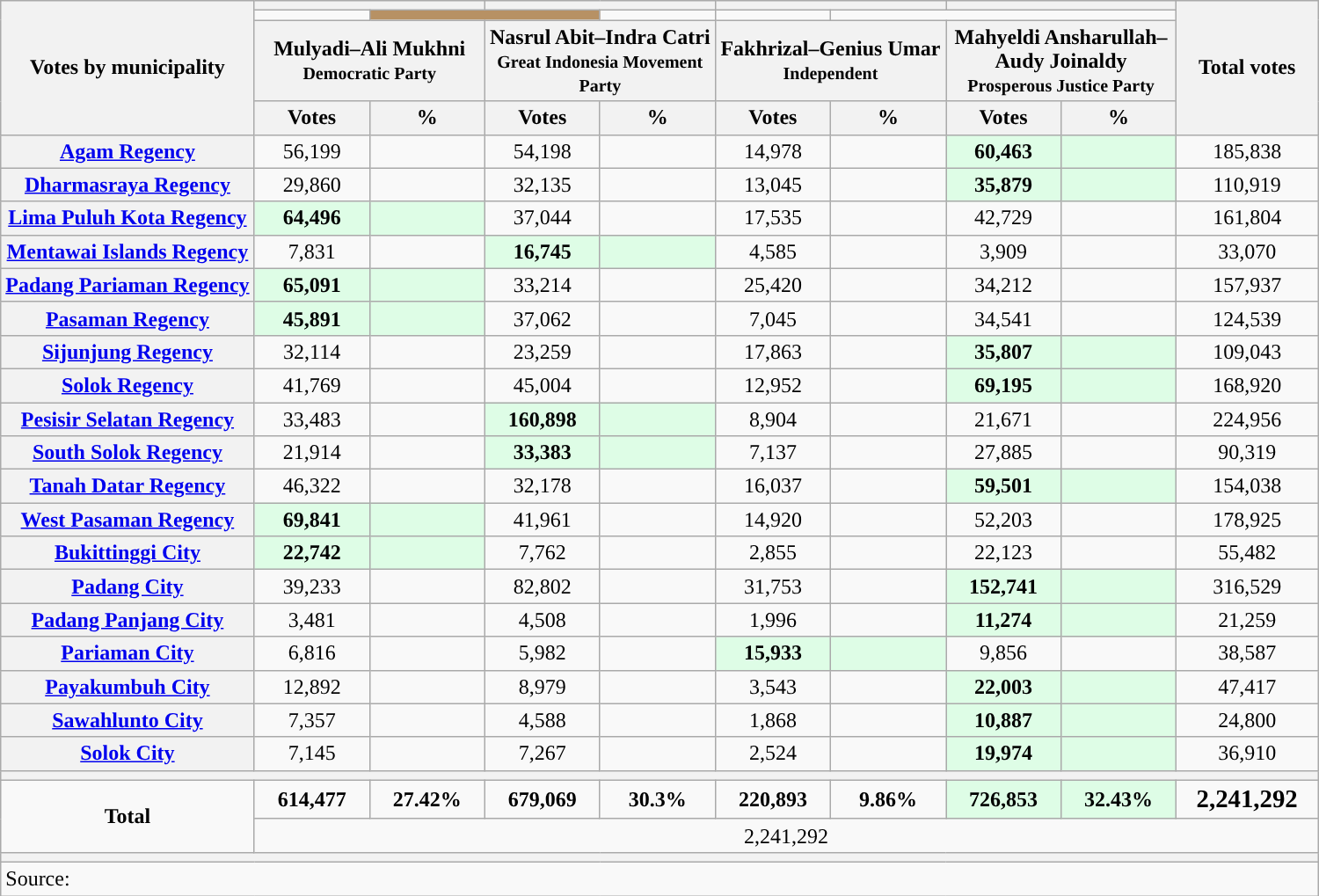<table class="wikitable">
<tr>
<th style="text-align:center;" rowspan="4">Votes by municipality</th>
<th colspan="2"></th>
<th colspan="2"></th>
<th colspan="2"></th>
<th colspan="2"></th>
<th style="text-align:center;" width=100px rowspan="4">Total votes</th>
</tr>
<tr>
<td style="background:"></td>
<td style="background:#B79164" colspan="2"></td>
<td style="background:"></td>
<td style="background:"></td>
</tr>
<tr>
<th style="text-align:center;" colspan="2"><strong>Mulyadi–Ali Mukhni</strong><br><small>Democratic Party</small></th>
<th style="text-align:center;" colspan="2"><strong>Nasrul Abit–Indra Catri</strong><br><small>Great Indonesia Movement Party</small></th>
<th style="text-align:center;" colspan="2"><strong>Fakhrizal–Genius Umar</strong><br><small>Independent</small></th>
<th style="text-align:center;" colspan="2"><strong>Mahyeldi Ansharullah–Audy Joinaldy</strong><br><small>Prosperous Justice Party</small></th>
</tr>
<tr>
<th width=80px style="text-align:center;">Votes</th>
<th width=80px style="text-align:center;">%</th>
<th width=80px style="text-align:center;">Votes</th>
<th width=80px style="text-align:center;">%</th>
<th width=80px style="text-align:center;">Votes</th>
<th width=80px style="text-align:center;">%</th>
<th width=80px style="text-align:center;">Votes</th>
<th width=80px style="text-align:center;">%</th>
</tr>
<tr>
<th style="text-align:center;"><a href='#'>Agam Regency</a></th>
<td style="text-align:center;">56,199</td>
<td style="text-align:center;"></td>
<td style="text-align:center;">54,198</td>
<td style="text-align:center;"></td>
<td style="text-align:center;">14,978</td>
<td style="text-align:center;"></td>
<td style="background:#DEFDE6; text-align:center;"><strong>60,463</strong></td>
<td style="background:#DEFDE6; text-align:center;"><strong></strong></td>
<td style="text-align:center;">185,838</td>
</tr>
<tr>
<th style="text-align:center;"><a href='#'>Dharmasraya Regency</a></th>
<td style="text-align:center;">29,860</td>
<td style="text-align:center;"></td>
<td style="text-align:center;">32,135</td>
<td style="text-align:center;"></td>
<td style="text-align:center;">13,045</td>
<td style="text-align:center;"></td>
<td style="background:#DEFDE6; text-align:center;"><strong>35,879</strong></td>
<td style="background:#DEFDE6; text-align:center;"><strong></strong></td>
<td style="text-align:center;">110,919</td>
</tr>
<tr>
<th style="text-align:center;"><a href='#'>Lima Puluh Kota Regency</a></th>
<td style="background:#DEFDE6; text-align:center;"><strong>64,496</strong></td>
<td style="background:#DEFDE6; text-align:center;"><strong></strong></td>
<td style="text-align:center;">37,044</td>
<td style="text-align:center;"></td>
<td style="text-align:center;">17,535</td>
<td style="text-align:center;"></td>
<td style="text-align:center;">42,729</td>
<td style="text-align:center;"></td>
<td style="text-align:center;">161,804</td>
</tr>
<tr>
<th style="text-align:center;"><a href='#'>Mentawai Islands Regency</a></th>
<td style="text-align:center;">7,831</td>
<td style="text-align:center;"></td>
<td style="background:#DEFDE6; text-align:center;"><strong>16,745</strong></td>
<td style="background:#DEFDE6; text-align:center;"><strong></strong></td>
<td style="text-align:center;">4,585</td>
<td style="text-align:center;"></td>
<td style="text-align:center;">3,909</td>
<td style="text-align:center;"></td>
<td style="text-align:center;">33,070</td>
</tr>
<tr>
<th style="text-align:center;"><a href='#'>Padang Pariaman Regency</a></th>
<td style="background:#DEFDE6; text-align:center;"><strong>65,091</strong></td>
<td style="background:#DEFDE6; text-align:center;"><strong></strong></td>
<td style="text-align:center;">33,214</td>
<td style="text-align:center;"></td>
<td style="text-align:center;">25,420</td>
<td style="text-align:center;"></td>
<td style="text-align:center;">34,212</td>
<td style="text-align:center;"></td>
<td style="text-align:center;">157,937</td>
</tr>
<tr>
<th style="text-align:center;"><a href='#'>Pasaman Regency</a></th>
<td style="background:#DEFDE6; text-align:center;"><strong>45,891</strong></td>
<td style="background:#DEFDE6; text-align:center;"><strong></strong></td>
<td style="text-align:center;">37,062</td>
<td style="text-align:center;"></td>
<td style="text-align:center;">7,045</td>
<td style="text-align:center;"></td>
<td style="text-align:center;">34,541</td>
<td style="text-align:center;"></td>
<td style="text-align:center;">124,539</td>
</tr>
<tr>
<th style="text-align:center;"><a href='#'>Sijunjung Regency</a></th>
<td style="text-align:center;">32,114</td>
<td style="text-align:center;"></td>
<td style="text-align:center;">23,259</td>
<td style="text-align:center;"></td>
<td style="text-align:center;">17,863</td>
<td style="text-align:center;"></td>
<td style="background:#DEFDE6; text-align:center;"><strong>35,807</strong></td>
<td style="background:#DEFDE6; text-align:center;"><strong></strong></td>
<td style="text-align:center;">109,043</td>
</tr>
<tr>
<th style="text-align:center;"><a href='#'>Solok Regency</a></th>
<td style="text-align:center;">41,769</td>
<td style="text-align:center;"></td>
<td style="text-align:center;">45,004</td>
<td style="text-align:center;"></td>
<td style="text-align:center;">12,952</td>
<td style="text-align:center;"></td>
<td style="background:#DEFDE6; text-align:center;"><strong>69,195</strong></td>
<td style="background:#DEFDE6; text-align:center;"><strong></strong></td>
<td style="text-align:center;">168,920</td>
</tr>
<tr>
<th style="text-align:center;"><a href='#'>Pesisir Selatan Regency</a></th>
<td style="text-align:center;">33,483</td>
<td style="text-align:center;"></td>
<td style="background:#DEFDE6; text-align:center;"><strong>160,898</strong></td>
<td style="background:#DEFDE6; text-align:center;"><strong></strong></td>
<td style="text-align:center;">8,904</td>
<td style="text-align:center;"></td>
<td style="text-align:center;">21,671</td>
<td style="text-align:center;"></td>
<td style="text-align:center;">224,956</td>
</tr>
<tr>
<th style="text-align:center;"><a href='#'>South Solok Regency</a></th>
<td style="text-align:center;">21,914</td>
<td style="text-align:center;"></td>
<td style="background:#DEFDE6; text-align:center;"><strong>33,383</strong></td>
<td style="background:#DEFDE6; text-align:center;"><strong></strong></td>
<td style="text-align:center;">7,137</td>
<td style="text-align:center;"></td>
<td style="text-align:center;">27,885</td>
<td style="text-align:center;"></td>
<td style="text-align:center;">90,319</td>
</tr>
<tr>
<th style="text-align:center;"><a href='#'>Tanah Datar Regency</a></th>
<td style="text-align:center;">46,322</td>
<td style="text-align:center;"></td>
<td style="text-align:center;">32,178</td>
<td style="text-align:center;"></td>
<td style="text-align:center;">16,037</td>
<td style="text-align:center;"></td>
<td style="background:#DEFDE6; text-align:center;"><strong>59,501</strong></td>
<td style="background:#DEFDE6; text-align:center;"><strong></strong></td>
<td style="text-align:center;">154,038</td>
</tr>
<tr>
<th style="text-align:center;"><a href='#'>West Pasaman Regency</a></th>
<td style="background:#DEFDE6; text-align:center;"><strong>69,841</strong></td>
<td style="background:#DEFDE6; text-align:center;"><strong></strong></td>
<td style="text-align:center;">41,961</td>
<td style="text-align:center;"></td>
<td style="text-align:center;">14,920</td>
<td style="text-align:center;"></td>
<td style="text-align:center;">52,203</td>
<td style="text-align:center;"></td>
<td style="text-align:center;">178,925</td>
</tr>
<tr>
<th style="text-align:center;"><a href='#'>Bukittinggi City</a></th>
<td style="background:#DEFDE6; text-align:center;"><strong>22,742</strong></td>
<td style="background:#DEFDE6; text-align:center;"><strong></strong></td>
<td style="text-align:center;">7,762</td>
<td style="text-align:center;"></td>
<td style="text-align:center;">2,855</td>
<td style="text-align:center;"></td>
<td style="text-align:center;">22,123</td>
<td style="text-align:center;"></td>
<td style="text-align:center;">55,482</td>
</tr>
<tr>
<th style="text-align:center;"><a href='#'>Padang City</a></th>
<td style="text-align:center;">39,233</td>
<td style="text-align:center;"></td>
<td style="text-align:center;">82,802</td>
<td style="text-align:center;"></td>
<td style="text-align:center;">31,753</td>
<td style="text-align:center;"></td>
<td style="background:#DEFDE6; text-align:center;"><strong>152,741</strong></td>
<td style="background:#DEFDE6; text-align:center;"><strong></strong></td>
<td style="text-align:center;">316,529</td>
</tr>
<tr>
<th style="text-align:center;"><a href='#'>Padang Panjang City</a></th>
<td style="text-align:center;">3,481</td>
<td style="text-align:center;"></td>
<td style="text-align:center;">4,508</td>
<td style="text-align:center;"></td>
<td style="text-align:center;">1,996</td>
<td style="text-align:center;"></td>
<td style="background:#DEFDE6; text-align:center;"><strong>11,274</strong></td>
<td style="background:#DEFDE6; text-align:center;"><strong></strong></td>
<td style="text-align:center;">21,259</td>
</tr>
<tr>
<th style="text-align:center;"><a href='#'>Pariaman City</a></th>
<td style="text-align:center;">6,816</td>
<td style="text-align:center;"></td>
<td style="text-align:center;">5,982</td>
<td style="text-align:center;"></td>
<td style="background:#DEFDE6; text-align:center;"><strong>15,933</strong></td>
<td style="background:#DEFDE6; text-align:center;"><strong></strong></td>
<td style="text-align:center;">9,856</td>
<td style="text-align:center;"></td>
<td style="text-align:center;">38,587</td>
</tr>
<tr>
<th style="text-align:center;"><a href='#'>Payakumbuh City</a></th>
<td style="text-align:center;">12,892</td>
<td style="text-align:center;"></td>
<td style="text-align:center;">8,979</td>
<td style="text-align:center;"></td>
<td style="text-align:center;">3,543</td>
<td style="text-align:center;"></td>
<td style="background:#DEFDE6; text-align:center;"><strong>22,003</strong></td>
<td style="background:#DEFDE6; text-align:center;"><strong></strong></td>
<td style="text-align:center;">47,417</td>
</tr>
<tr>
<th style="text-align:center;"><a href='#'>Sawahlunto City</a></th>
<td style="text-align:center;">7,357</td>
<td style="text-align:center;"></td>
<td style="text-align:center;">4,588</td>
<td style="text-align:center;"></td>
<td style="text-align:center;">1,868</td>
<td style="text-align:center;"></td>
<td style="background:#DEFDE6; text-align:center;"><strong>10,887</strong></td>
<td style="background:#DEFDE6; text-align:center;"><strong></strong></td>
<td style="text-align:center;">24,800</td>
</tr>
<tr>
<th style="text-align:center;"><a href='#'>Solok City</a></th>
<td style="text-align:center;">7,145</td>
<td style="text-align:center;"></td>
<td style="text-align:center;">7,267</td>
<td style="text-align:center;"></td>
<td style="text-align:center;">2,524</td>
<td style="text-align:center;"></td>
<td style="background:#DEFDE6; text-align:center;"><strong>19,974</strong></td>
<td style="background:#DEFDE6; text-align:center;"><strong></strong></td>
<td style="text-align:center;">36,910</td>
</tr>
<tr>
<th colspan="10"></th>
</tr>
<tr>
<td style="text-align:center" rowspan="2"><strong>Total</strong></td>
<td style="text-align:center;"><strong>614,477</strong></td>
<td style="text-align:center;"><strong>27.42%</strong></td>
<td style="text-align:center;"><strong>679,069</strong></td>
<td style="text-align:center;"><strong>30.3%</strong></td>
<td style="text-align:center;"><strong>220,893</strong></td>
<td style="text-align:center;"><strong>9.86%</strong></td>
<td style="background:#DEFDE6; text-align:center;"><strong>726,853</strong></td>
<td style="background:#DEFDE6; text-align:center;"><strong>32.43%</strong></td>
<td style="text-align:center;"><big><strong>2,241,292</strong></big></td>
</tr>
<tr>
<td colspan="9" style="text-align:center">2,241,292</td>
</tr>
<tr>
<th colspan="10"></th>
</tr>
<tr>
<td colspan="10">Source: </td>
</tr>
</table>
